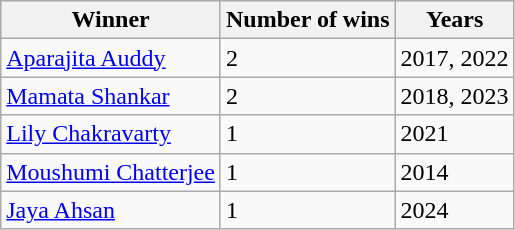<table class="sortable wikitable">
<tr>
<th>Winner</th>
<th>Number of wins</th>
<th>Years</th>
</tr>
<tr>
<td><a href='#'>Aparajita Auddy</a></td>
<td>2</td>
<td>2017, 2022</td>
</tr>
<tr>
<td><a href='#'>Mamata Shankar</a></td>
<td>2</td>
<td>2018, 2023</td>
</tr>
<tr>
<td><a href='#'>Lily Chakravarty</a></td>
<td>1</td>
<td>2021</td>
</tr>
<tr>
<td><a href='#'>Moushumi Chatterjee</a></td>
<td>1</td>
<td>2014</td>
</tr>
<tr>
<td><a href='#'>Jaya Ahsan</a></td>
<td>1</td>
<td>2024</td>
</tr>
</table>
